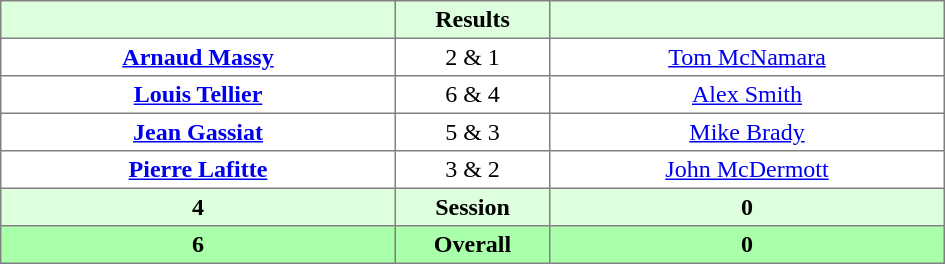<table border="1" cellpadding="3" style="border-collapse:collapse; text-align:center;">
<tr style="background:#dfd;">
<th style="width:16em;"></th>
<th style="width:6em;">Results</th>
<th style="width:16em;"></th>
</tr>
<tr>
<td><strong><a href='#'>Arnaud Massy</a></strong></td>
<td>2 & 1</td>
<td><a href='#'>Tom McNamara</a></td>
</tr>
<tr>
<td><strong><a href='#'>Louis Tellier</a></strong></td>
<td>6 & 4</td>
<td><a href='#'>Alex Smith</a></td>
</tr>
<tr>
<td><strong><a href='#'>Jean Gassiat</a></strong></td>
<td>5 & 3</td>
<td><a href='#'>Mike Brady</a></td>
</tr>
<tr>
<td><strong><a href='#'>Pierre Lafitte</a></strong></td>
<td>3 & 2</td>
<td><a href='#'>John McDermott</a></td>
</tr>
<tr style="background:#dfd;">
<th>4</th>
<th>Session</th>
<th>0</th>
</tr>
<tr style="background:#afa;">
<th>6</th>
<th>Overall</th>
<th>0</th>
</tr>
</table>
